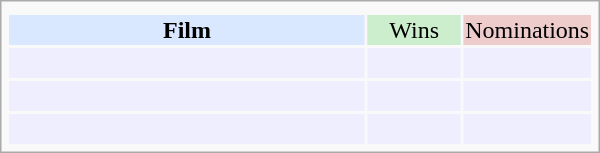<table class="infobox" style="width: 25em; text-align: left; vertical-align: middle;">
<tr>
<td colspan="3" style="text-align:center;"></td>
</tr>
<tr style="background:#d9e8ff; text-align:center;">
<th style="vertical-align: middle;">Film</th>
<td style="background:#cec; width:60px;">Wins</td>
<td style="background:#ecc; width:60px;">Nominations</td>
</tr>
<tr style="background:#eef;">
<td style="text-align:center;"><br></td>
<td></td>
<td></td>
</tr>
<tr style="background:#eef;">
<td style="text-align:center;"><br></td>
<td></td>
<td></td>
</tr>
<tr style="background:#eef;">
<td style="text-align:center;"><br></td>
<td></td>
<td></td>
</tr>
</table>
